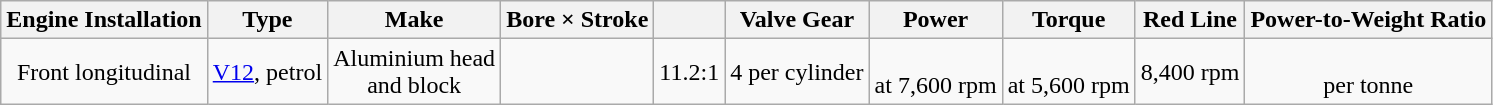<table class="wikitable" style="text-align: center;">
<tr>
<th>Engine Installation</th>
<th>Type</th>
<th>Make</th>
<th>Bore × Stroke</th>
<th></th>
<th>Valve Gear</th>
<th>Power</th>
<th>Torque</th>
<th>Red Line</th>
<th>Power-to-Weight Ratio</th>
</tr>
<tr>
<td>Front longitudinal</td>
<td><a href='#'>V12</a>, petrol</td>
<td>Aluminium head<br>and block</td>
<td></td>
<td>11.2:1</td>
<td>4 per cylinder</td>
<td><br>at 7,600 rpm</td>
<td><br>at 5,600 rpm</td>
<td>8,400 rpm</td>
<td><br>per tonne</td>
</tr>
</table>
